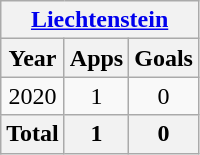<table class="wikitable" style="text-align:center">
<tr>
<th colspan=3><a href='#'>Liechtenstein</a></th>
</tr>
<tr>
<th>Year</th>
<th>Apps</th>
<th>Goals</th>
</tr>
<tr>
<td>2020</td>
<td>1</td>
<td>0</td>
</tr>
<tr>
<th>Total</th>
<th>1</th>
<th>0</th>
</tr>
</table>
